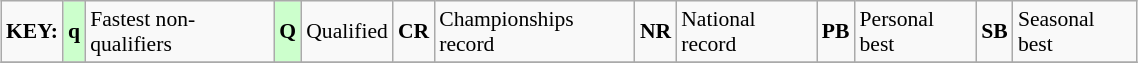<table class="wikitable" style="margin:0.5em auto; font-size:90%;position:relative;" width=60%>
<tr>
<td><strong>KEY:</strong></td>
<td bgcolor=ccffcc align=center><strong>q</strong></td>
<td>Fastest non-qualifiers</td>
<td bgcolor=ccffcc align=center><strong>Q</strong></td>
<td>Qualified</td>
<td align=center><strong>CR</strong></td>
<td>Championships record</td>
<td align=center><strong>NR</strong></td>
<td>National record</td>
<td align=center><strong>PB</strong></td>
<td>Personal best</td>
<td align=center><strong>SB</strong></td>
<td>Seasonal best</td>
</tr>
<tr>
</tr>
</table>
